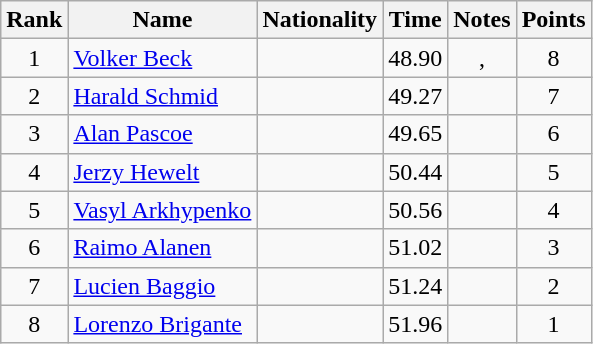<table class="wikitable sortable" style="text-align:center">
<tr>
<th>Rank</th>
<th>Name</th>
<th>Nationality</th>
<th>Time</th>
<th>Notes</th>
<th>Points</th>
</tr>
<tr>
<td>1</td>
<td align=left><a href='#'>Volker Beck</a></td>
<td align=left></td>
<td>48.90</td>
<td>, </td>
<td>8</td>
</tr>
<tr>
<td>2</td>
<td align=left><a href='#'>Harald Schmid</a></td>
<td align=left></td>
<td>49.27</td>
<td></td>
<td>7</td>
</tr>
<tr>
<td>3</td>
<td align=left><a href='#'>Alan Pascoe</a></td>
<td align=left></td>
<td>49.65</td>
<td></td>
<td>6</td>
</tr>
<tr>
<td>4</td>
<td align=left><a href='#'>Jerzy Hewelt</a></td>
<td align=left></td>
<td>50.44</td>
<td></td>
<td>5</td>
</tr>
<tr>
<td>5</td>
<td align=left><a href='#'>Vasyl Arkhypenko</a></td>
<td align=left></td>
<td>50.56</td>
<td></td>
<td>4</td>
</tr>
<tr>
<td>6</td>
<td align=left><a href='#'>Raimo Alanen</a></td>
<td align=left></td>
<td>51.02</td>
<td></td>
<td>3</td>
</tr>
<tr>
<td>7</td>
<td align=left><a href='#'>Lucien Baggio</a></td>
<td align=left></td>
<td>51.24</td>
<td></td>
<td>2</td>
</tr>
<tr>
<td>8</td>
<td align=left><a href='#'>Lorenzo Brigante</a></td>
<td align=left></td>
<td>51.96</td>
<td></td>
<td>1</td>
</tr>
</table>
